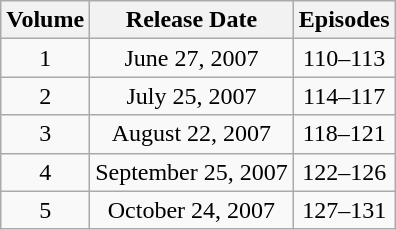<table class="wikitable" style="text-align:center;">
<tr>
<th>Volume</th>
<th>Release Date</th>
<th>Episodes</th>
</tr>
<tr>
<td>1</td>
<td>June 27, 2007</td>
<td>110–113</td>
</tr>
<tr>
<td>2</td>
<td>July 25, 2007</td>
<td>114–117</td>
</tr>
<tr>
<td>3</td>
<td>August 22, 2007</td>
<td>118–121</td>
</tr>
<tr>
<td>4</td>
<td>September 25, 2007</td>
<td>122–126</td>
</tr>
<tr>
<td>5</td>
<td>October 24, 2007</td>
<td>127–131</td>
</tr>
</table>
